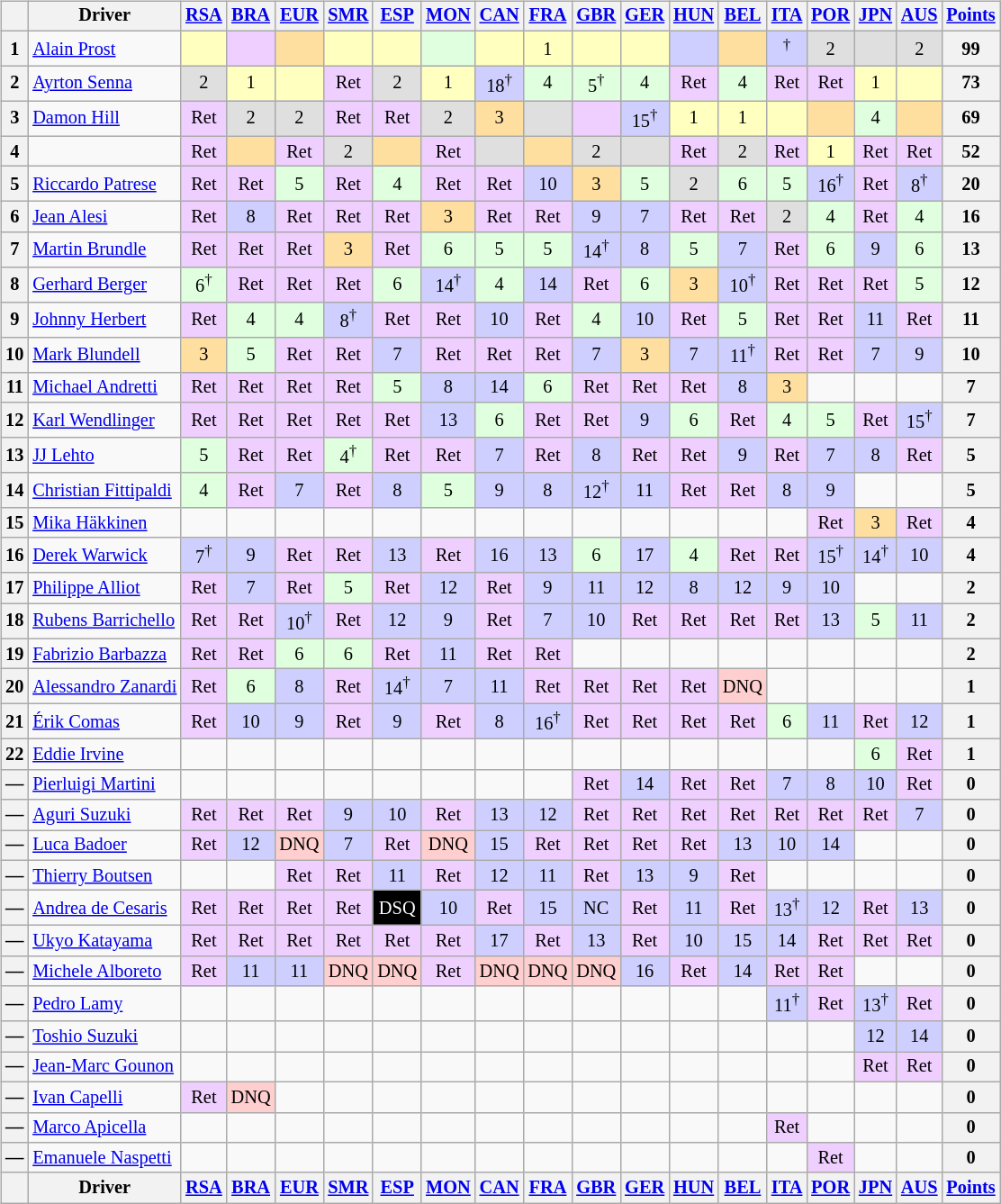<table>
<tr valign="top">
<td><br><table class="wikitable" style="font-size: 85%; text-align:center;">
<tr valign="top">
<th valign="middle"></th>
<th valign="middle">Driver</th>
<th><a href='#'>RSA</a><br></th>
<th><a href='#'>BRA</a><br></th>
<th><a href='#'>EUR</a><br></th>
<th><a href='#'>SMR</a><br></th>
<th><a href='#'>ESP</a><br></th>
<th><a href='#'>MON</a><br></th>
<th><a href='#'>CAN</a><br></th>
<th><a href='#'>FRA</a><br></th>
<th><a href='#'>GBR</a><br></th>
<th><a href='#'>GER</a><br></th>
<th><a href='#'>HUN</a><br></th>
<th><a href='#'>BEL</a><br></th>
<th><a href='#'>ITA</a><br></th>
<th><a href='#'>POR</a><br></th>
<th><a href='#'>JPN</a><br></th>
<th><a href='#'>AUS</a><br></th>
<th valign="middle"><a href='#'>Points</a></th>
</tr>
<tr>
<th>1</th>
<td align="left"> <a href='#'>Alain Prost</a></td>
<td style="background:#ffffbf;"></td>
<td style="background:#efcfff;"></td>
<td style="background:#ffdf9f;"></td>
<td style="background:#ffffbf;"></td>
<td style="background:#ffffbf;"></td>
<td style="background:#dfffdf;"></td>
<td style="background:#ffffbf;"></td>
<td style="background:#ffffbf;">1</td>
<td style="background:#ffffbf;"></td>
<td style="background:#ffffbf;"></td>
<td style="background:#cfcfff;"></td>
<td style="background:#ffdf9f;"></td>
<td style="background:#cfcfff;"><sup>†</sup></td>
<td style="background:#dfdfdf;">2</td>
<td style="background:#dfdfdf;"></td>
<td style="background:#dfdfdf;">2</td>
<th>99</th>
</tr>
<tr>
<th>2</th>
<td align="left"> <a href='#'>Ayrton Senna</a></td>
<td style="background:#dfdfdf;">2</td>
<td style="background:#ffffbf;">1</td>
<td style="background:#ffffbf;"></td>
<td style="background:#efcfff;">Ret</td>
<td style="background:#dfdfdf;">2</td>
<td style="background:#ffffbf;">1</td>
<td style="background:#cfcfff;">18<sup>†</sup></td>
<td style="background:#dfffdf;">4</td>
<td style="background:#dfffdf;">5<sup>†</sup></td>
<td style="background:#dfffdf;">4</td>
<td style="background:#efcfff;">Ret</td>
<td style="background:#dfffdf;">4</td>
<td style="background:#efcfff;">Ret</td>
<td style="background:#efcfff;">Ret</td>
<td style="background:#ffffbf;">1</td>
<td style="background:#ffffbf;"></td>
<th>73</th>
</tr>
<tr>
<th>3</th>
<td align="left"> <a href='#'>Damon Hill</a></td>
<td style="background:#efcfff;">Ret</td>
<td style="background:#dfdfdf;">2</td>
<td style="background:#dfdfdf;">2</td>
<td style="background:#efcfff;">Ret</td>
<td style="background:#efcfff;">Ret</td>
<td style="background:#dfdfdf;">2</td>
<td style="background:#ffdf9f;">3</td>
<td style="background:#dfdfdf;"></td>
<td style="background:#efcfff;"></td>
<td style="background:#cfcfff;">15<sup>†</sup></td>
<td style="background:#ffffbf;">1</td>
<td style="background:#ffffbf;">1</td>
<td style="background:#ffffbf;"></td>
<td style="background:#ffdf9f;"></td>
<td style="background:#dfffdf;">4</td>
<td style="background:#ffdf9f;"></td>
<th>69</th>
</tr>
<tr>
<th>4</th>
<td align="left"></td>
<td style="background:#efcfff;">Ret</td>
<td style="background:#ffdf9f;"></td>
<td style="background:#efcfff;">Ret</td>
<td style="background:#dfdfdf;">2</td>
<td style="background:#ffdf9f;"></td>
<td style="background:#efcfff;">Ret</td>
<td style="background:#dfdfdf;"></td>
<td style="background:#ffdf9f;"></td>
<td style="background:#dfdfdf;">2</td>
<td style="background:#dfdfdf;"></td>
<td style="background:#efcfff;">Ret</td>
<td style="background:#dfdfdf;">2</td>
<td style="background:#efcfff;">Ret</td>
<td style="background:#ffffbf;">1</td>
<td style="background:#efcfff;">Ret</td>
<td style="background:#efcfff;">Ret</td>
<th>52</th>
</tr>
<tr>
<th>5</th>
<td align="left"> <a href='#'>Riccardo Patrese</a></td>
<td style="background:#efcfff;">Ret</td>
<td style="background:#efcfff;">Ret</td>
<td style="background:#dfffdf;">5</td>
<td style="background:#efcfff;">Ret</td>
<td style="background:#dfffdf;">4</td>
<td style="background:#efcfff;">Ret</td>
<td style="background:#efcfff;">Ret</td>
<td style="background:#cfcfff;">10</td>
<td style="background:#ffdf9f;">3</td>
<td style="background:#dfffdf;">5</td>
<td style="background:#dfdfdf;">2</td>
<td style="background:#dfffdf;">6</td>
<td style="background:#dfffdf;">5</td>
<td style="background:#cfcfff;">16<sup>†</sup></td>
<td style="background:#efcfff;">Ret</td>
<td style="background:#cfcfff;">8<sup>†</sup></td>
<th>20</th>
</tr>
<tr>
<th>6</th>
<td align="left"> <a href='#'>Jean Alesi</a></td>
<td style="background:#efcfff;">Ret</td>
<td style="background:#cfcfff;">8</td>
<td style="background:#efcfff;">Ret</td>
<td style="background:#efcfff;">Ret</td>
<td style="background:#efcfff;">Ret</td>
<td style="background:#ffdf9f;">3</td>
<td style="background:#efcfff;">Ret</td>
<td style="background:#efcfff;">Ret</td>
<td style="background:#cfcfff;">9</td>
<td style="background:#cfcfff;">7</td>
<td style="background:#efcfff;">Ret</td>
<td style="background:#efcfff;">Ret</td>
<td style="background:#dfdfdf;">2</td>
<td style="background:#dfffdf;">4</td>
<td style="background:#efcfff;">Ret</td>
<td style="background:#dfffdf;">4</td>
<th>16</th>
</tr>
<tr>
<th>7</th>
<td align="left"> <a href='#'>Martin Brundle</a></td>
<td style="background:#efcfff;">Ret</td>
<td style="background:#efcfff;">Ret</td>
<td style="background:#efcfff;">Ret</td>
<td style="background:#ffdf9f;">3</td>
<td style="background:#efcfff;">Ret</td>
<td style="background:#dfffdf;">6</td>
<td style="background:#dfffdf;">5</td>
<td style="background:#dfffdf;">5</td>
<td style="background:#cfcfff;">14<sup>†</sup></td>
<td style="background:#cfcfff;">8</td>
<td style="background:#dfffdf;">5</td>
<td style="background:#cfcfff;">7</td>
<td style="background:#efcfff;">Ret</td>
<td style="background:#dfffdf;">6</td>
<td style="background:#cfcfff;">9</td>
<td style="background:#dfffdf;">6</td>
<th>13</th>
</tr>
<tr>
<th>8</th>
<td align="left"> <a href='#'>Gerhard Berger</a></td>
<td style="background:#dfffdf;">6<sup>†</sup></td>
<td style="background:#efcfff;">Ret</td>
<td style="background:#efcfff;">Ret</td>
<td style="background:#efcfff;">Ret</td>
<td style="background:#dfffdf;">6</td>
<td style="background:#cfcfff;">14<sup>†</sup></td>
<td style="background:#dfffdf;">4</td>
<td style="background:#cfcfff;">14</td>
<td style="background:#efcfff;">Ret</td>
<td style="background:#dfffdf;">6</td>
<td style="background:#ffdf9f;">3</td>
<td style="background:#cfcfff;">10<sup>†</sup></td>
<td style="background:#efcfff;">Ret</td>
<td style="background:#efcfff;">Ret</td>
<td style="background:#efcfff;">Ret</td>
<td style="background:#dfffdf;">5</td>
<th>12</th>
</tr>
<tr>
<th>9</th>
<td align="left"> <a href='#'>Johnny Herbert</a></td>
<td style="background:#efcfff;">Ret</td>
<td style="background:#dfffdf;">4</td>
<td style="background:#dfffdf;">4</td>
<td style="background:#cfcfff;">8<sup>†</sup></td>
<td style="background:#efcfff;">Ret</td>
<td style="background:#efcfff;">Ret</td>
<td style="background:#cfcfff;">10</td>
<td style="background:#efcfff;">Ret</td>
<td style="background:#dfffdf;">4</td>
<td style="background:#cfcfff;">10</td>
<td style="background:#efcfff;">Ret</td>
<td style="background:#dfffdf;">5</td>
<td style="background:#efcfff;">Ret</td>
<td style="background:#efcfff;">Ret</td>
<td style="background:#cfcfff;">11</td>
<td style="background:#efcfff;">Ret</td>
<th>11</th>
</tr>
<tr>
<th>10</th>
<td align="left"> <a href='#'>Mark Blundell</a></td>
<td style="background:#ffdf9f;">3</td>
<td style="background:#dfffdf;">5</td>
<td style="background:#efcfff;">Ret</td>
<td style="background:#efcfff;">Ret</td>
<td style="background:#cfcfff;">7</td>
<td style="background:#efcfff;">Ret</td>
<td style="background:#efcfff;">Ret</td>
<td style="background:#efcfff;">Ret</td>
<td style="background:#cfcfff;">7</td>
<td style="background:#ffdf9f;">3</td>
<td style="background:#cfcfff;">7</td>
<td style="background:#cfcfff;">11<sup>†</sup></td>
<td style="background:#efcfff;">Ret</td>
<td style="background:#efcfff;">Ret</td>
<td style="background:#cfcfff;">7</td>
<td style="background:#cfcfff;">9</td>
<th>10</th>
</tr>
<tr>
<th>11</th>
<td align="left"> <a href='#'>Michael Andretti</a></td>
<td style="background:#efcfff;">Ret</td>
<td style="background:#efcfff;">Ret</td>
<td style="background:#efcfff;">Ret</td>
<td style="background:#efcfff;">Ret</td>
<td style="background:#dfffdf;">5</td>
<td style="background:#cfcfff;">8</td>
<td style="background:#cfcfff;">14</td>
<td style="background:#dfffdf;">6</td>
<td style="background:#efcfff;">Ret</td>
<td style="background:#efcfff;">Ret</td>
<td style="background:#efcfff;">Ret</td>
<td style="background:#cfcfff;">8</td>
<td style="background:#ffdf9f;">3</td>
<td></td>
<td></td>
<td></td>
<th>7</th>
</tr>
<tr>
<th>12</th>
<td align="left"> <a href='#'>Karl Wendlinger</a></td>
<td style="background:#efcfff;">Ret</td>
<td style="background:#efcfff;">Ret</td>
<td style="background:#efcfff;">Ret</td>
<td style="background:#efcfff;">Ret</td>
<td style="background:#efcfff;">Ret</td>
<td style="background:#cfcfff;">13</td>
<td style="background:#dfffdf;">6</td>
<td style="background:#efcfff;">Ret</td>
<td style="background:#efcfff;">Ret</td>
<td style="background:#cfcfff;">9</td>
<td style="background:#dfffdf;">6</td>
<td style="background:#efcfff;">Ret</td>
<td style="background:#dfffdf;">4</td>
<td style="background:#dfffdf;">5</td>
<td style="background:#efcfff;">Ret</td>
<td style="background:#cfcfff;">15<sup>†</sup></td>
<th>7</th>
</tr>
<tr>
<th>13</th>
<td align="left"> <a href='#'>JJ Lehto</a></td>
<td style="background:#dfffdf;">5</td>
<td style="background:#efcfff;">Ret</td>
<td style="background:#efcfff;">Ret</td>
<td style="background:#dfffdf;">4<sup>†</sup></td>
<td style="background:#efcfff;">Ret</td>
<td style="background:#efcfff;">Ret</td>
<td style="background:#cfcfff;">7</td>
<td style="background:#efcfff;">Ret</td>
<td style="background:#cfcfff;">8</td>
<td style="background:#efcfff;">Ret</td>
<td style="background:#efcfff;">Ret</td>
<td style="background:#cfcfff;">9</td>
<td style="background:#efcfff;">Ret</td>
<td style="background:#cfcfff;">7</td>
<td style="background:#cfcfff;">8</td>
<td style="background:#efcfff;">Ret</td>
<th>5</th>
</tr>
<tr>
<th>14</th>
<td align="left"> <a href='#'>Christian Fittipaldi</a></td>
<td style="background:#dfffdf;">4</td>
<td style="background:#efcfff;">Ret</td>
<td style="background:#cfcfff;">7</td>
<td style="background:#efcfff;">Ret</td>
<td style="background:#cfcfff;">8</td>
<td style="background:#dfffdf;">5</td>
<td style="background:#cfcfff;">9</td>
<td style="background:#cfcfff;">8</td>
<td style="background:#cfcfff;">12<sup>†</sup></td>
<td style="background:#cfcfff;">11</td>
<td style="background:#efcfff;">Ret</td>
<td style="background:#efcfff;">Ret</td>
<td style="background:#cfcfff;">8</td>
<td style="background:#cfcfff;">9</td>
<td></td>
<td></td>
<th>5</th>
</tr>
<tr>
<th>15</th>
<td align="left"> <a href='#'>Mika Häkkinen</a></td>
<td></td>
<td></td>
<td></td>
<td></td>
<td></td>
<td></td>
<td></td>
<td></td>
<td></td>
<td></td>
<td></td>
<td></td>
<td></td>
<td style="background:#efcfff;">Ret</td>
<td style="background:#ffdf9f;">3</td>
<td style="background:#efcfff;">Ret</td>
<th>4</th>
</tr>
<tr>
<th>16</th>
<td align="left"> <a href='#'>Derek Warwick</a></td>
<td style="background:#cfcfff;">7<sup>†</sup></td>
<td style="background:#cfcfff;">9</td>
<td style="background:#efcfff;">Ret</td>
<td style="background:#efcfff;">Ret</td>
<td style="background:#cfcfff;">13</td>
<td style="background:#efcfff;">Ret</td>
<td style="background:#cfcfff;">16</td>
<td style="background:#cfcfff;">13</td>
<td style="background:#dfffdf;">6</td>
<td style="background:#cfcfff;">17</td>
<td style="background:#dfffdf;">4</td>
<td style="background:#efcfff;">Ret</td>
<td style="background:#efcfff;">Ret</td>
<td style="background:#cfcfff;">15<sup>†</sup></td>
<td style="background:#cfcfff;">14<sup>†</sup></td>
<td style="background:#cfcfff;">10</td>
<th>4</th>
</tr>
<tr>
<th>17</th>
<td align="left"> <a href='#'>Philippe Alliot</a></td>
<td style="background:#efcfff;">Ret</td>
<td style="background:#cfcfff;">7</td>
<td style="background:#efcfff;">Ret</td>
<td style="background:#dfffdf;">5</td>
<td style="background:#efcfff;">Ret</td>
<td style="background:#cfcfff;">12</td>
<td style="background:#efcfff;">Ret</td>
<td style="background:#cfcfff;">9</td>
<td style="background:#cfcfff;">11</td>
<td style="background:#cfcfff;">12</td>
<td style="background:#cfcfff;">8</td>
<td style="background:#cfcfff;">12</td>
<td style="background:#cfcfff;">9</td>
<td style="background:#cfcfff;">10</td>
<td></td>
<td></td>
<th>2</th>
</tr>
<tr>
<th>18</th>
<td align="left"> <a href='#'>Rubens Barrichello</a></td>
<td style="background:#efcfff;">Ret</td>
<td style="background:#efcfff;">Ret</td>
<td style="background:#cfcfff;">10<sup>†</sup></td>
<td style="background:#efcfff;">Ret</td>
<td style="background:#cfcfff;">12</td>
<td style="background:#cfcfff;">9</td>
<td style="background:#efcfff;">Ret</td>
<td style="background:#cfcfff;">7</td>
<td style="background:#cfcfff;">10</td>
<td style="background:#efcfff;">Ret</td>
<td style="background:#efcfff;">Ret</td>
<td style="background:#efcfff;">Ret</td>
<td style="background:#efcfff;">Ret</td>
<td style="background:#cfcfff;">13</td>
<td style="background:#dfffdf;">5</td>
<td style="background:#cfcfff;">11</td>
<th>2</th>
</tr>
<tr>
<th>19</th>
<td align="left"> <a href='#'>Fabrizio Barbazza</a></td>
<td style="background:#efcfff;">Ret</td>
<td style="background:#efcfff;">Ret</td>
<td style="background:#dfffdf;">6</td>
<td style="background:#dfffdf;">6</td>
<td style="background:#efcfff;">Ret</td>
<td style="background:#cfcfff;">11</td>
<td style="background:#efcfff;">Ret</td>
<td style="background:#efcfff;">Ret</td>
<td></td>
<td></td>
<td></td>
<td></td>
<td></td>
<td></td>
<td></td>
<td></td>
<th>2</th>
</tr>
<tr>
<th>20</th>
<td align="left"> <a href='#'>Alessandro Zanardi</a></td>
<td style="background:#efcfff;">Ret</td>
<td style="background:#dfffdf;">6</td>
<td style="background:#cfcfff;">8</td>
<td style="background:#efcfff;">Ret</td>
<td style="background:#cfcfff;">14<sup>†</sup></td>
<td style="background:#cfcfff;">7</td>
<td style="background:#cfcfff;">11</td>
<td style="background:#efcfff;">Ret</td>
<td style="background:#efcfff;">Ret</td>
<td style="background:#efcfff;">Ret</td>
<td style="background:#efcfff;">Ret</td>
<td style="background:#ffcfcf;">DNQ</td>
<td></td>
<td></td>
<td></td>
<td></td>
<th>1</th>
</tr>
<tr>
<th>21</th>
<td align="left"> <a href='#'>Érik Comas</a></td>
<td style="background:#efcfff;">Ret</td>
<td style="background:#cfcfff;">10</td>
<td style="background:#cfcfff;">9</td>
<td style="background:#efcfff;">Ret</td>
<td style="background:#cfcfff;">9</td>
<td style="background:#efcfff;">Ret</td>
<td style="background:#cfcfff;">8</td>
<td style="background:#cfcfff;">16<sup>†</sup></td>
<td style="background:#efcfff;">Ret</td>
<td style="background:#efcfff;">Ret</td>
<td style="background:#efcfff;">Ret</td>
<td style="background:#efcfff;">Ret</td>
<td style="background:#dfffdf;">6</td>
<td style="background:#cfcfff;">11</td>
<td style="background:#efcfff;">Ret</td>
<td style="background:#cfcfff;">12</td>
<th>1</th>
</tr>
<tr>
<th>22</th>
<td align="left"> <a href='#'>Eddie Irvine</a></td>
<td></td>
<td></td>
<td></td>
<td></td>
<td></td>
<td></td>
<td></td>
<td></td>
<td></td>
<td></td>
<td></td>
<td></td>
<td></td>
<td></td>
<td style="background:#dfffdf;">6</td>
<td style="background:#efcfff;">Ret</td>
<th>1</th>
</tr>
<tr>
<th>—</th>
<td align="left"> <a href='#'>Pierluigi Martini</a></td>
<td></td>
<td></td>
<td></td>
<td></td>
<td></td>
<td></td>
<td></td>
<td></td>
<td style="background:#efcfff;">Ret</td>
<td style="background:#cfcfff;">14</td>
<td style="background:#efcfff;">Ret</td>
<td style="background:#efcfff;">Ret</td>
<td style="background:#cfcfff;">7</td>
<td style="background:#cfcfff;">8</td>
<td style="background:#cfcfff;">10</td>
<td style="background:#efcfff;">Ret</td>
<th>0</th>
</tr>
<tr>
<th>—</th>
<td align="left"> <a href='#'>Aguri Suzuki</a></td>
<td style="background:#efcfff;">Ret</td>
<td style="background:#efcfff;">Ret</td>
<td style="background:#efcfff;">Ret</td>
<td style="background:#cfcfff;">9</td>
<td style="background:#cfcfff;">10</td>
<td style="background:#efcfff;">Ret</td>
<td style="background:#cfcfff;">13</td>
<td style="background:#cfcfff;">12</td>
<td style="background:#efcfff;">Ret</td>
<td style="background:#efcfff;">Ret</td>
<td style="background:#efcfff;">Ret</td>
<td style="background:#efcfff;">Ret</td>
<td style="background:#efcfff;">Ret</td>
<td style="background:#efcfff;">Ret</td>
<td style="background:#efcfff;">Ret</td>
<td style="background:#cfcfff;">7</td>
<th>0</th>
</tr>
<tr>
<th>—</th>
<td align="left"> <a href='#'>Luca Badoer</a></td>
<td style="background:#efcfff;">Ret</td>
<td style="background:#cfcfff;">12</td>
<td style="background:#ffcfcf;">DNQ</td>
<td style="background:#cfcfff;">7</td>
<td style="background:#efcfff;">Ret</td>
<td style="background:#ffcfcf;">DNQ</td>
<td style="background:#cfcfff;">15</td>
<td style="background:#efcfff;">Ret</td>
<td style="background:#efcfff;">Ret</td>
<td style="background:#efcfff;">Ret</td>
<td style="background:#efcfff;">Ret</td>
<td style="background:#cfcfff;">13</td>
<td style="background:#cfcfff;">10</td>
<td style="background:#cfcfff;">14</td>
<td></td>
<td></td>
<th>0</th>
</tr>
<tr>
<th>—</th>
<td align="left"> <a href='#'>Thierry Boutsen</a></td>
<td></td>
<td></td>
<td style="background:#efcfff;">Ret</td>
<td style="background:#efcfff;">Ret</td>
<td style="background:#cfcfff;">11</td>
<td style="background:#efcfff;">Ret</td>
<td style="background:#cfcfff;">12</td>
<td style="background:#cfcfff;">11</td>
<td style="background:#efcfff;">Ret</td>
<td style="background:#cfcfff;">13</td>
<td style="background:#cfcfff;">9</td>
<td style="background:#efcfff;">Ret</td>
<td></td>
<td></td>
<td></td>
<td></td>
<th>0</th>
</tr>
<tr>
<th>—</th>
<td align="left"> <a href='#'>Andrea de Cesaris</a></td>
<td style="background:#efcfff;">Ret</td>
<td style="background:#efcfff;">Ret</td>
<td style="background:#efcfff;">Ret</td>
<td style="background:#efcfff;">Ret</td>
<td style="background:#000000; color:white">DSQ</td>
<td style="background:#cfcfff;">10</td>
<td style="background:#efcfff;">Ret</td>
<td style="background:#cfcfff;">15</td>
<td style="background:#cfcfff;">NC</td>
<td style="background:#efcfff;">Ret</td>
<td style="background:#cfcfff;">11</td>
<td style="background:#efcfff;">Ret</td>
<td style="background:#cfcfff;">13<sup>†</sup></td>
<td style="background:#cfcfff;">12</td>
<td style="background:#efcfff;">Ret</td>
<td style="background:#cfcfff;">13</td>
<th>0</th>
</tr>
<tr>
<th>—</th>
<td align="left"> <a href='#'>Ukyo Katayama</a></td>
<td style="background:#efcfff;">Ret</td>
<td style="background:#efcfff;">Ret</td>
<td style="background:#efcfff;">Ret</td>
<td style="background:#efcfff;">Ret</td>
<td style="background:#efcfff;">Ret</td>
<td style="background:#efcfff;">Ret</td>
<td style="background:#cfcfff;">17</td>
<td style="background:#efcfff;">Ret</td>
<td style="background:#cfcfff;">13</td>
<td style="background:#efcfff;">Ret</td>
<td style="background:#cfcfff;">10</td>
<td style="background:#cfcfff;">15</td>
<td style="background:#cfcfff;">14</td>
<td style="background:#efcfff;">Ret</td>
<td style="background:#efcfff;">Ret</td>
<td style="background:#efcfff;">Ret</td>
<th>0</th>
</tr>
<tr>
<th>—</th>
<td align="left"> <a href='#'>Michele Alboreto</a></td>
<td style="background:#efcfff;">Ret</td>
<td style="background:#cfcfff;">11</td>
<td style="background:#cfcfff;">11</td>
<td style="background:#ffcfcf;">DNQ</td>
<td style="background:#ffcfcf;">DNQ</td>
<td style="background:#efcfff;">Ret</td>
<td style="background:#ffcfcf;">DNQ</td>
<td style="background:#ffcfcf;">DNQ</td>
<td style="background:#ffcfcf;">DNQ</td>
<td style="background:#cfcfff;">16</td>
<td style="background:#efcfff;">Ret</td>
<td style="background:#cfcfff;">14</td>
<td style="background:#efcfff;">Ret</td>
<td style="background:#efcfff;">Ret</td>
<td></td>
<td></td>
<th>0</th>
</tr>
<tr>
<th>—</th>
<td align="left"> <a href='#'>Pedro Lamy</a></td>
<td></td>
<td></td>
<td></td>
<td></td>
<td></td>
<td></td>
<td></td>
<td></td>
<td></td>
<td></td>
<td></td>
<td></td>
<td style="background:#cfcfff;">11<sup>†</sup></td>
<td style="background:#efcfff;">Ret</td>
<td style="background:#cfcfff;">13<sup>†</sup></td>
<td style="background:#efcfff;">Ret</td>
<th>0</th>
</tr>
<tr>
<th>—</th>
<td align="left"> <a href='#'>Toshio Suzuki</a></td>
<td></td>
<td></td>
<td></td>
<td></td>
<td></td>
<td></td>
<td></td>
<td></td>
<td></td>
<td></td>
<td></td>
<td></td>
<td></td>
<td></td>
<td style="background:#cfcfff;">12</td>
<td style="background:#cfcfff;">14</td>
<th>0</th>
</tr>
<tr>
<th>—</th>
<td align="left"> <a href='#'>Jean-Marc Gounon</a></td>
<td></td>
<td></td>
<td></td>
<td></td>
<td></td>
<td></td>
<td></td>
<td></td>
<td></td>
<td></td>
<td></td>
<td></td>
<td></td>
<td></td>
<td style="background:#efcfff;">Ret</td>
<td style="background:#efcfff;">Ret</td>
<th>0</th>
</tr>
<tr>
<th>—</th>
<td align="left"> <a href='#'>Ivan Capelli</a></td>
<td style="background:#efcfff;">Ret</td>
<td style="background:#ffcfcf;">DNQ</td>
<td></td>
<td></td>
<td></td>
<td></td>
<td></td>
<td></td>
<td></td>
<td></td>
<td></td>
<td></td>
<td></td>
<td></td>
<td></td>
<td></td>
<th>0</th>
</tr>
<tr>
<th>—</th>
<td align="left"> <a href='#'>Marco Apicella</a></td>
<td></td>
<td></td>
<td></td>
<td></td>
<td></td>
<td></td>
<td></td>
<td></td>
<td></td>
<td></td>
<td></td>
<td></td>
<td style="background:#efcfff;">Ret</td>
<td></td>
<td></td>
<td></td>
<th>0</th>
</tr>
<tr>
<th>—</th>
<td align="left"> <a href='#'>Emanuele Naspetti</a></td>
<td></td>
<td></td>
<td></td>
<td></td>
<td></td>
<td></td>
<td></td>
<td></td>
<td></td>
<td></td>
<td></td>
<td></td>
<td></td>
<td style="background:#efcfff;">Ret</td>
<td></td>
<td></td>
<th>0</th>
</tr>
<tr valign="top">
<th valign="middle"></th>
<th valign="middle">Driver</th>
<th><a href='#'>RSA</a><br></th>
<th><a href='#'>BRA</a><br></th>
<th><a href='#'>EUR</a><br></th>
<th><a href='#'>SMR</a><br></th>
<th><a href='#'>ESP</a><br></th>
<th><a href='#'>MON</a><br></th>
<th><a href='#'>CAN</a><br></th>
<th><a href='#'>FRA</a><br></th>
<th><a href='#'>GBR</a><br></th>
<th><a href='#'>GER</a><br></th>
<th><a href='#'>HUN</a><br></th>
<th><a href='#'>BEL</a><br></th>
<th><a href='#'>ITA</a><br></th>
<th><a href='#'>POR</a><br></th>
<th><a href='#'>JPN</a><br></th>
<th><a href='#'>AUS</a><br></th>
<th valign="middle"><a href='#'>Points</a></th>
</tr>
</table>
</td>
<td><br></td>
</tr>
</table>
